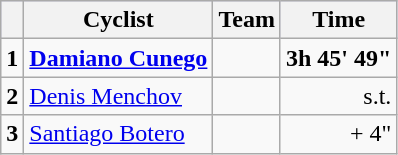<table class="wikitable">
<tr style="background:#ccccff;">
<th></th>
<th>Cyclist</th>
<th>Team</th>
<th>Time</th>
</tr>
<tr>
<td><strong>1</strong></td>
<td><strong><a href='#'>Damiano Cunego</a></strong></td>
<td><strong></strong></td>
<td align=right><strong>3h 45' 49"</strong></td>
</tr>
<tr>
<td><strong>2</strong></td>
<td><a href='#'>Denis Menchov</a></td>
<td></td>
<td align=right>s.t.</td>
</tr>
<tr>
<td><strong>3</strong></td>
<td><a href='#'>Santiago Botero</a></td>
<td></td>
<td align=right>+ 4"</td>
</tr>
</table>
